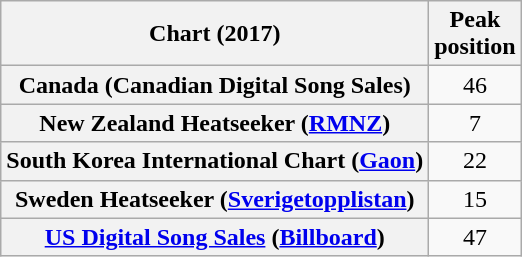<table class="wikitable sortable plainrowheaders" style="text-align:center">
<tr>
<th scope="col">Chart (2017)</th>
<th scope="col">Peak<br> position</th>
</tr>
<tr>
<th scope="row">Canada (Canadian Digital Song Sales)</th>
<td>46</td>
</tr>
<tr>
<th scope="row">New Zealand Heatseeker (<a href='#'>RMNZ</a>)</th>
<td>7</td>
</tr>
<tr>
<th scope="row">South Korea International Chart (<a href='#'>Gaon</a>)</th>
<td>22</td>
</tr>
<tr>
<th scope="row">Sweden Heatseeker (<a href='#'>Sverigetopplistan</a>)</th>
<td>15</td>
</tr>
<tr>
<th scope="row"><a href='#'>US Digital Song Sales</a> (<a href='#'>Billboard</a>)</th>
<td>47</td>
</tr>
</table>
